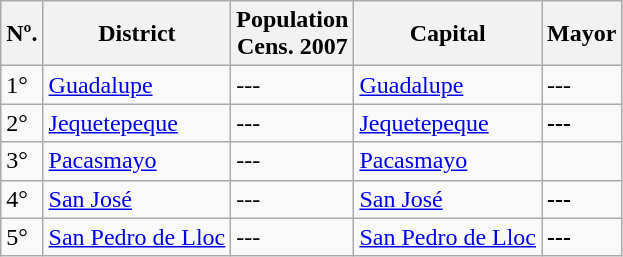<table class="wikitable sortable">
<tr ---->
<th>Nº.</th>
<th>District</th>
<th>Population<br>Cens. 2007</th>
<th>Capital</th>
<th>Mayor</th>
</tr>
<tr ---->
<td>1°</td>
<td><a href='#'>Guadalupe</a></td>
<td>---</td>
<td><a href='#'>Guadalupe</a></td>
<td>---</td>
</tr>
<tr ---->
<td>2°</td>
<td><a href='#'>Jequetepeque</a></td>
<td>---</td>
<td><a href='#'>Jequetepeque</a></td>
<td><strong>---</strong></td>
</tr>
<tr ---->
<td>3°</td>
<td><a href='#'>Pacasmayo</a></td>
<td>---</td>
<td><a href='#'>Pacasmayo</a></td>
<td><strong> </strong></td>
</tr>
<tr ---->
<td>4°</td>
<td><a href='#'>San José</a></td>
<td>---</td>
<td><a href='#'>San José</a></td>
<td><strong>---</strong></td>
</tr>
<tr ---->
<td>5°</td>
<td><a href='#'>San Pedro de Lloc</a></td>
<td>---</td>
<td><a href='#'>San Pedro de Lloc</a></td>
<td><strong>---</strong></td>
</tr>
</table>
